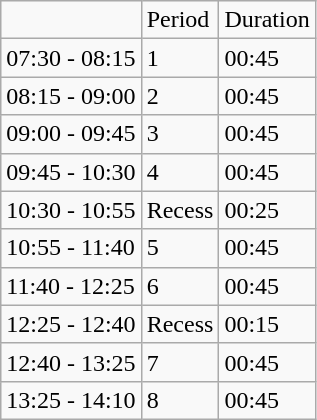<table class="wikitable">
<tr>
<td></td>
<td>Period</td>
<td>Duration</td>
</tr>
<tr>
<td>07:30 - 08:15</td>
<td>1</td>
<td>00:45</td>
</tr>
<tr>
<td>08:15 - 09:00</td>
<td>2</td>
<td>00:45</td>
</tr>
<tr>
<td>09:00 - 09:45</td>
<td>3</td>
<td>00:45</td>
</tr>
<tr>
<td>09:45 - 10:30</td>
<td>4</td>
<td>00:45</td>
</tr>
<tr>
<td>10:30 - 10:55</td>
<td>Recess</td>
<td>00:25</td>
</tr>
<tr>
<td>10:55 - 11:40</td>
<td>5</td>
<td>00:45</td>
</tr>
<tr>
<td>11:40 - 12:25</td>
<td>6</td>
<td>00:45</td>
</tr>
<tr>
<td>12:25 - 12:40</td>
<td>Recess</td>
<td>00:15</td>
</tr>
<tr>
<td>12:40 - 13:25</td>
<td>7</td>
<td>00:45</td>
</tr>
<tr>
<td>13:25 - 14:10</td>
<td>8</td>
<td>00:45</td>
</tr>
</table>
